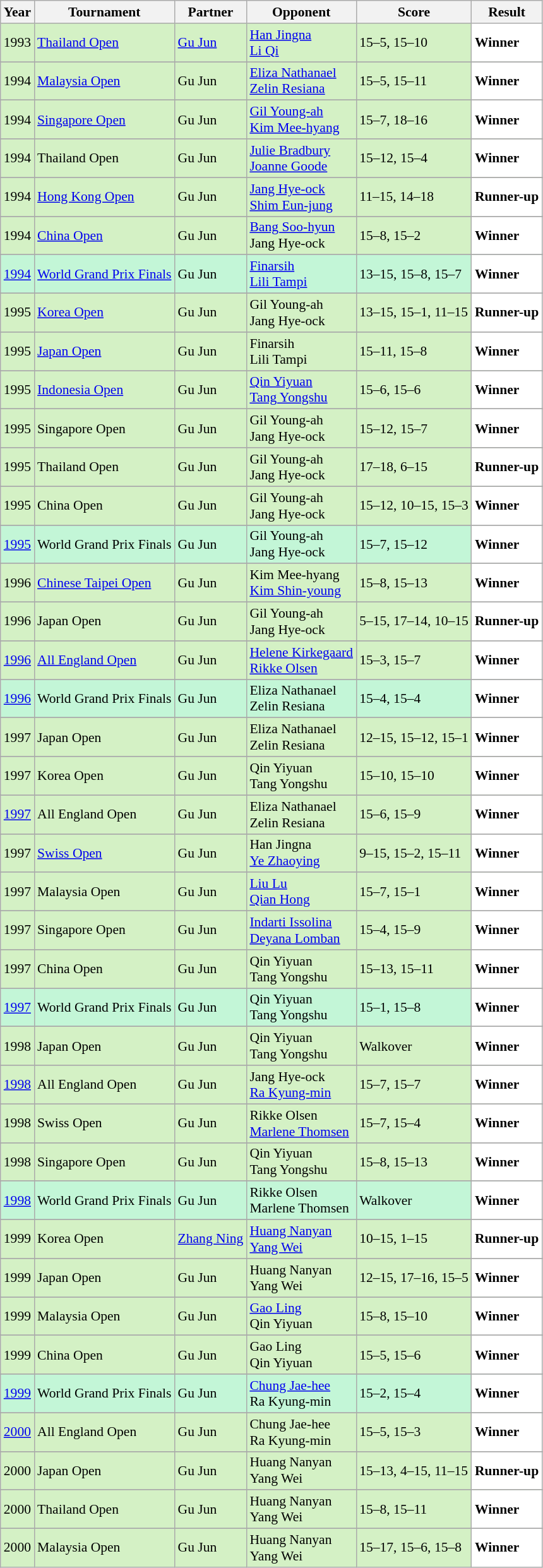<table class="sortable wikitable" style="font-size: 90%;">
<tr>
<th>Year</th>
<th>Tournament</th>
<th>Partner</th>
<th>Opponent</th>
<th>Score</th>
<th>Result</th>
</tr>
<tr style="background:#D4F1C5">
<td align="center">1993</td>
<td align="left"><a href='#'>Thailand Open</a></td>
<td align="left"> <a href='#'>Gu Jun</a></td>
<td align="left"> <a href='#'>Han Jingna</a> <br>  <a href='#'>Li Qi</a></td>
<td align="left">15–5, 15–10</td>
<td style="text-align:left; background:white"> <strong>Winner</strong></td>
</tr>
<tr>
</tr>
<tr style="background:#D4F1C5">
<td align="center">1994</td>
<td align="left"><a href='#'>Malaysia Open</a></td>
<td align="left"> Gu Jun</td>
<td align="left"> <a href='#'>Eliza Nathanael</a> <br>  <a href='#'>Zelin Resiana</a></td>
<td align="left">15–5, 15–11</td>
<td style="text-align:left; background:white"> <strong>Winner</strong></td>
</tr>
<tr>
</tr>
<tr style="background:#D4F1C5">
<td align="center">1994</td>
<td align="left"><a href='#'>Singapore Open</a></td>
<td align="left"> Gu Jun</td>
<td align="left"> <a href='#'>Gil Young-ah</a> <br>  <a href='#'>Kim Mee-hyang</a></td>
<td align="left">15–7, 18–16</td>
<td style="text-align:left; background:white"> <strong>Winner</strong></td>
</tr>
<tr>
</tr>
<tr style="background:#D4F1C5">
<td align="center">1994</td>
<td align="left">Thailand Open</td>
<td align="left"> Gu Jun</td>
<td align="left"> <a href='#'>Julie Bradbury</a> <br>  <a href='#'>Joanne Goode</a></td>
<td align="left">15–12, 15–4</td>
<td style="text-align:left; background:white"> <strong>Winner</strong></td>
</tr>
<tr>
</tr>
<tr style="background:#D4F1C5">
<td align="center">1994</td>
<td align="left"><a href='#'>Hong Kong Open</a></td>
<td align="left"> Gu Jun</td>
<td align="left"> <a href='#'>Jang Hye-ock</a> <br>  <a href='#'>Shim Eun-jung</a></td>
<td align="left">11–15, 14–18</td>
<td style="text-align:left; background:white"> <strong>Runner-up</strong></td>
</tr>
<tr>
</tr>
<tr style="background:#D4F1C5">
<td align="center">1994</td>
<td align="left"><a href='#'>China Open</a></td>
<td align="left"> Gu Jun</td>
<td align="left"> <a href='#'>Bang Soo-hyun</a> <br>  Jang Hye-ock</td>
<td align="left">15–8, 15–2</td>
<td style="text-align:left; background:white"> <strong>Winner</strong></td>
</tr>
<tr>
</tr>
<tr style="background:#C3F6D7">
<td align="center"><a href='#'>1994</a></td>
<td align="left"><a href='#'>World Grand Prix Finals</a></td>
<td align="left"> Gu Jun</td>
<td align="left"> <a href='#'>Finarsih</a> <br>  <a href='#'>Lili Tampi</a></td>
<td align="left">13–15, 15–8, 15–7</td>
<td style="text-align:left; background:white"> <strong>Winner</strong></td>
</tr>
<tr>
</tr>
<tr style="background:#D4F1C5">
<td align="center">1995</td>
<td align="left"><a href='#'>Korea Open</a></td>
<td align="left"> Gu Jun</td>
<td align="left"> Gil Young-ah <br>  Jang Hye-ock</td>
<td align="left">13–15, 15–1, 11–15</td>
<td style="text-align:left; background:white"> <strong>Runner-up</strong></td>
</tr>
<tr>
</tr>
<tr style="background:#D4F1C5">
<td align="center">1995</td>
<td align="left"><a href='#'>Japan Open</a></td>
<td align="left"> Gu Jun</td>
<td align="left"> Finarsih <br>  Lili Tampi</td>
<td align="left">15–11, 15–8</td>
<td style="text-align:left; background:white"> <strong>Winner</strong></td>
</tr>
<tr>
</tr>
<tr style="background:#D4F1C5">
<td align="center">1995</td>
<td align="left"><a href='#'>Indonesia Open</a></td>
<td align="left"> Gu Jun</td>
<td align="left"> <a href='#'>Qin Yiyuan</a> <br>  <a href='#'>Tang Yongshu</a></td>
<td align="left">15–6, 15–6</td>
<td style="text-align:left; background:white"> <strong>Winner</strong></td>
</tr>
<tr>
</tr>
<tr style="background:#D4F1C5">
<td align="center">1995</td>
<td align="left">Singapore Open</td>
<td align="left"> Gu Jun</td>
<td align="left"> Gil Young-ah <br>  Jang Hye-ock</td>
<td align="left">15–12, 15–7</td>
<td style="text-align:left; background:white"> <strong>Winner</strong></td>
</tr>
<tr>
</tr>
<tr style="background:#D4F1C5">
<td align="center">1995</td>
<td align="left">Thailand Open</td>
<td align="left"> Gu Jun</td>
<td align="left"> Gil Young-ah <br>  Jang Hye-ock</td>
<td align="left">17–18, 6–15</td>
<td style="text-align:left; background:white"> <strong>Runner-up</strong></td>
</tr>
<tr>
</tr>
<tr style="background:#D4F1C5">
<td align="center">1995</td>
<td align="left">China Open</td>
<td align="left"> Gu Jun</td>
<td align="left"> Gil Young-ah <br>  Jang Hye-ock</td>
<td align="left">15–12, 10–15, 15–3</td>
<td style="text-align:left; background:white"> <strong>Winner</strong></td>
</tr>
<tr>
</tr>
<tr style="background:#C3F6D7">
<td align="center"><a href='#'>1995</a></td>
<td align="left">World Grand Prix Finals</td>
<td align="left"> Gu Jun</td>
<td align="left"> Gil Young-ah <br>  Jang Hye-ock</td>
<td align="left">15–7, 15–12</td>
<td style="text-align:left; background:white"> <strong>Winner</strong></td>
</tr>
<tr>
</tr>
<tr style="background:#D4F1C5">
<td align="center">1996</td>
<td align="left"><a href='#'>Chinese Taipei Open</a></td>
<td align="left"> Gu Jun</td>
<td align="left"> Kim Mee-hyang <br>  <a href='#'>Kim Shin-young</a></td>
<td align="left">15–8, 15–13</td>
<td style="text-align:left; background:white"> <strong>Winner</strong></td>
</tr>
<tr>
</tr>
<tr style="background:#D4F1C5">
<td align="center">1996</td>
<td align="left">Japan Open</td>
<td align="left"> Gu Jun</td>
<td align="left"> Gil Young-ah <br>  Jang Hye-ock</td>
<td align="left">5–15, 17–14, 10–15</td>
<td style="text-align:left; background:white"> <strong>Runner-up</strong></td>
</tr>
<tr>
</tr>
<tr style="background:#D4F1C5">
<td align="center"><a href='#'>1996</a></td>
<td align="left"><a href='#'>All England Open</a></td>
<td align="left"> Gu Jun</td>
<td align="left"> <a href='#'>Helene Kirkegaard</a> <br>  <a href='#'>Rikke Olsen</a></td>
<td align="left">15–3, 15–7</td>
<td style="text-align:left; background:white"> <strong>Winner</strong></td>
</tr>
<tr>
</tr>
<tr style="background:#C3F6D7">
<td align="center"><a href='#'>1996</a></td>
<td align="left">World Grand Prix Finals</td>
<td align="left"> Gu Jun</td>
<td align="left"> Eliza Nathanael <br>  Zelin Resiana</td>
<td align="left">15–4, 15–4</td>
<td style="text-align:left; background:white"> <strong>Winner</strong></td>
</tr>
<tr>
</tr>
<tr style="background:#D4F1C5">
<td align="center">1997</td>
<td align="left">Japan Open</td>
<td align="left"> Gu Jun</td>
<td align="left"> Eliza Nathanael <br>  Zelin Resiana</td>
<td align="left">12–15, 15–12, 15–1</td>
<td style="text-align:left; background:white"> <strong>Winner</strong></td>
</tr>
<tr>
</tr>
<tr style="background:#D4F1C5">
<td align="center">1997</td>
<td align="left">Korea Open</td>
<td align="left"> Gu Jun</td>
<td align="left"> Qin Yiyuan <br>  Tang Yongshu</td>
<td align="left">15–10, 15–10</td>
<td style="text-align:left; background:white"> <strong>Winner</strong></td>
</tr>
<tr>
</tr>
<tr style="background:#D4F1C5">
<td align="center"><a href='#'>1997</a></td>
<td align="left">All England Open</td>
<td align="left"> Gu Jun</td>
<td align="left"> Eliza Nathanael <br>  Zelin Resiana</td>
<td align="left">15–6, 15–9</td>
<td style="text-align:left; background:white"> <strong>Winner</strong></td>
</tr>
<tr>
</tr>
<tr style="background:#D4F1C5">
<td align="center">1997</td>
<td align="left"><a href='#'>Swiss Open</a></td>
<td align="left"> Gu Jun</td>
<td align="left"> Han Jingna <br>  <a href='#'>Ye Zhaoying</a></td>
<td align="left">9–15, 15–2, 15–11</td>
<td style="text-align:left; background:white"> <strong>Winner</strong></td>
</tr>
<tr>
</tr>
<tr style="background:#D4F1C5">
<td align="center">1997</td>
<td align="left">Malaysia Open</td>
<td align="left"> Gu Jun</td>
<td align="left"> <a href='#'>Liu Lu</a> <br>  <a href='#'>Qian Hong</a></td>
<td align="left">15–7, 15–1</td>
<td style="text-align:left; background:white"> <strong>Winner</strong></td>
</tr>
<tr>
</tr>
<tr style="background:#D4F1C5">
<td align="center">1997</td>
<td align="left">Singapore Open</td>
<td align="left"> Gu Jun</td>
<td align="left"> <a href='#'>Indarti Issolina</a> <br>  <a href='#'>Deyana Lomban</a></td>
<td align="left">15–4, 15–9</td>
<td style="text-align:left; background:white"> <strong>Winner</strong></td>
</tr>
<tr>
</tr>
<tr style="background:#D4F1C5">
<td align="center">1997</td>
<td align="left">China Open</td>
<td align="left"> Gu Jun</td>
<td align="left"> Qin Yiyuan <br>  Tang Yongshu</td>
<td align="left">15–13, 15–11</td>
<td style="text-align:left; background:white"> <strong>Winner</strong></td>
</tr>
<tr>
</tr>
<tr style="background:#C3F6D7">
<td align="center"><a href='#'>1997</a></td>
<td align="left">World Grand Prix Finals</td>
<td align="left"> Gu Jun</td>
<td align="left"> Qin Yiyuan <br>  Tang Yongshu</td>
<td align="left">15–1, 15–8</td>
<td style="text-align:left; background:white"> <strong>Winner</strong></td>
</tr>
<tr>
</tr>
<tr style="background:#D4F1C5">
<td align="center">1998</td>
<td align="left">Japan Open</td>
<td align="left"> Gu Jun</td>
<td align="left"> Qin Yiyuan <br>  Tang Yongshu</td>
<td align="left">Walkover</td>
<td style="text-align:left; background:white"> <strong>Winner</strong></td>
</tr>
<tr>
</tr>
<tr style="background:#D4F1C5">
<td align="center"><a href='#'>1998</a></td>
<td align="left">All England Open</td>
<td align="left"> Gu Jun</td>
<td align="left"> Jang Hye-ock <br>  <a href='#'>Ra Kyung-min</a></td>
<td align="left">15–7, 15–7</td>
<td style="text-align:left; background:white"> <strong>Winner</strong></td>
</tr>
<tr>
</tr>
<tr style="background:#D4F1C5">
<td align="center">1998</td>
<td align="left">Swiss Open</td>
<td align="left"> Gu Jun</td>
<td align="left"> Rikke Olsen <br>  <a href='#'>Marlene Thomsen</a></td>
<td align="left">15–7, 15–4</td>
<td style="text-align:left; background:white"> <strong>Winner</strong></td>
</tr>
<tr>
</tr>
<tr style="background:#D4F1C5">
<td align="center">1998</td>
<td align="left">Singapore Open</td>
<td align="left"> Gu Jun</td>
<td align="left"> Qin Yiyuan <br>  Tang Yongshu</td>
<td align="left">15–8, 15–13</td>
<td style="text-align:left; background:white"> <strong>Winner</strong></td>
</tr>
<tr>
</tr>
<tr style="background:#C3F6D7">
<td align="center"><a href='#'>1998</a></td>
<td align="left">World Grand Prix Finals</td>
<td align="left"> Gu Jun</td>
<td align="left"> Rikke Olsen <br>  Marlene Thomsen</td>
<td align="left">Walkover</td>
<td style="text-align:left; background:white"> <strong>Winner</strong></td>
</tr>
<tr>
</tr>
<tr style="background:#D4F1C5">
<td align="center">1999</td>
<td align="left">Korea Open</td>
<td align="left"> <a href='#'>Zhang Ning</a></td>
<td align="left"> <a href='#'>Huang Nanyan</a> <br>  <a href='#'>Yang Wei</a></td>
<td align="left">10–15, 1–15</td>
<td style="text-align:left; background:white"> <strong>Runner-up</strong></td>
</tr>
<tr>
</tr>
<tr style="background:#D4F1C5">
<td align="center">1999</td>
<td align="left">Japan Open</td>
<td align="left"> Gu Jun</td>
<td align="left"> Huang Nanyan <br>  Yang Wei</td>
<td align="left">12–15, 17–16, 15–5</td>
<td style="text-align:left; background:white"> <strong>Winner</strong></td>
</tr>
<tr>
</tr>
<tr style="background:#D4F1C5">
<td align="center">1999</td>
<td align="left">Malaysia Open</td>
<td align="left"> Gu Jun</td>
<td align="left"> <a href='#'>Gao Ling</a> <br>  Qin Yiyuan</td>
<td align="left">15–8, 15–10</td>
<td style="text-align:left; background:white"> <strong>Winner</strong></td>
</tr>
<tr>
</tr>
<tr style="background:#D4F1C5">
<td align="center">1999</td>
<td align="left">China Open</td>
<td align="left"> Gu Jun</td>
<td align="left"> Gao Ling <br>  Qin Yiyuan</td>
<td align="left">15–5, 15–6</td>
<td style="text-align:left; background:white"> <strong>Winner</strong></td>
</tr>
<tr>
</tr>
<tr style="background:#C3F6D7">
<td align="center"><a href='#'>1999</a></td>
<td align="left">World Grand Prix Finals</td>
<td align="left"> Gu Jun</td>
<td align="left"> <a href='#'>Chung Jae-hee</a> <br>  Ra Kyung-min</td>
<td align="left">15–2, 15–4</td>
<td style="text-align:left; background:white"> <strong>Winner</strong></td>
</tr>
<tr>
</tr>
<tr style="background:#D4F1C5">
<td align="center"><a href='#'>2000</a></td>
<td align="left">All England Open</td>
<td align="left"> Gu Jun</td>
<td align="left"> Chung Jae-hee <br>  Ra Kyung-min</td>
<td align="left">15–5, 15–3</td>
<td style="text-align:left; background:white"> <strong>Winner</strong></td>
</tr>
<tr>
</tr>
<tr style="background:#D4F1C5">
<td align="center">2000</td>
<td align="left">Japan Open</td>
<td align="left"> Gu Jun</td>
<td align="left"> Huang Nanyan <br>  Yang Wei</td>
<td align="left">15–13, 4–15, 11–15</td>
<td style="text-align:left; background:white"> <strong>Runner-up</strong></td>
</tr>
<tr>
</tr>
<tr style="background:#D4F1C5">
<td align="center">2000</td>
<td align="left">Thailand Open</td>
<td align="left"> Gu Jun</td>
<td align="left"> Huang Nanyan <br>  Yang Wei</td>
<td align="left">15–8, 15–11</td>
<td style="text-align:left; background:white"> <strong>Winner</strong></td>
</tr>
<tr>
</tr>
<tr style="background:#D4F1C5">
<td align="center">2000</td>
<td align="left">Malaysia Open</td>
<td align="left"> Gu Jun</td>
<td align="left"> Huang Nanyan <br>  Yang Wei</td>
<td align="left">15–17, 15–6, 15–8</td>
<td style="text-align:left; background:white"> <strong>Winner</strong></td>
</tr>
</table>
